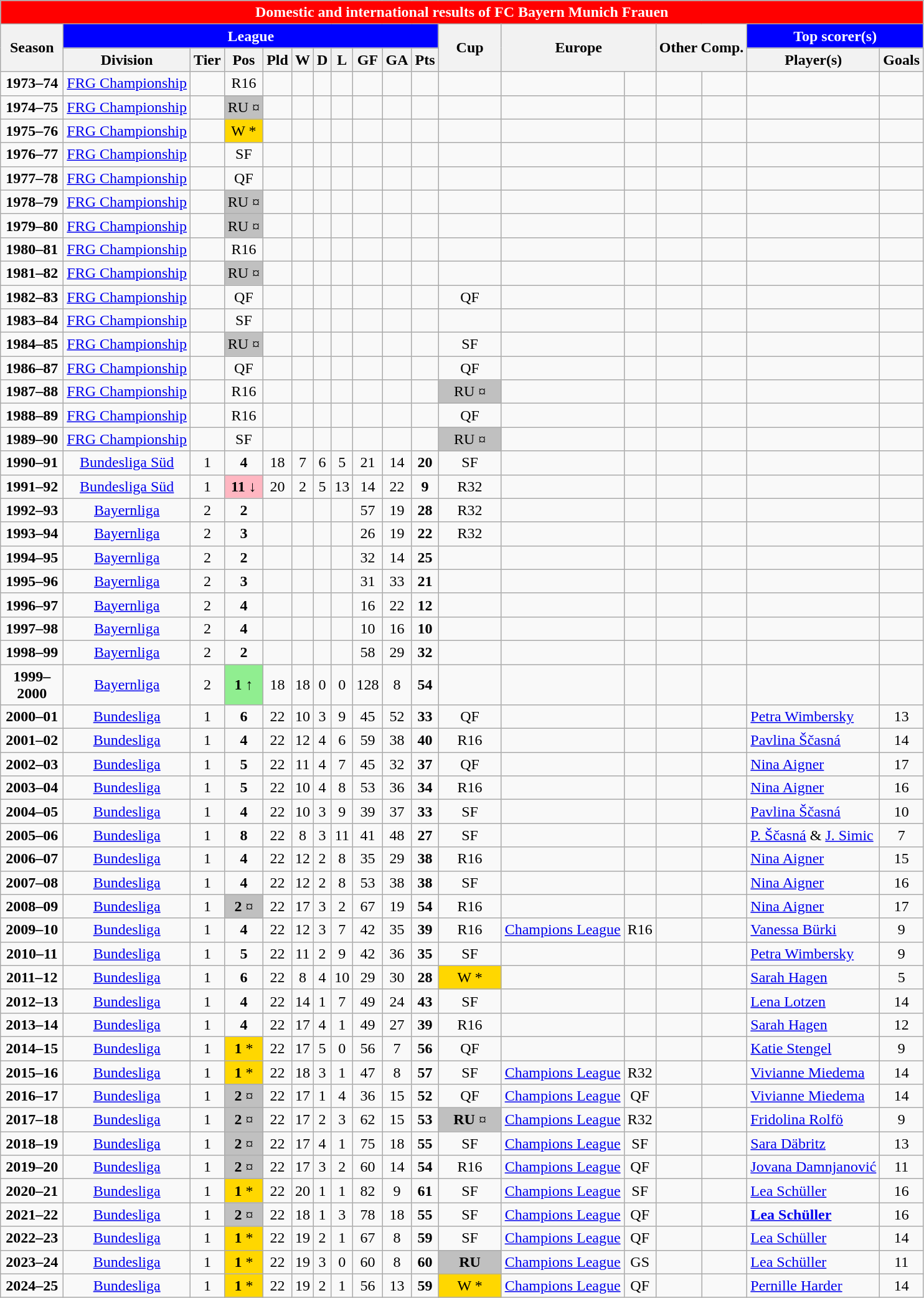<table class="wikitable" style="text-align: center;">
<tr>
<th style="color:#FFFFFF; background:#FF0000;" colspan=18>Domestic and international results of FC Bayern Munich Frauen</th>
</tr>
<tr>
<th rowspan=2 width="60"align=center>Season</th>
<th colspan=10 style="color:#FFFFFF; background:#0000FF;">League</th>
<th rowspan=2 width="60"align=center>Cup</th>
<th rowspan=2 colspan=2>Europe</th>
<th rowspan=2 colspan=2>Other Comp.</th>
<th colspan=2 style="color:#FFFFFF; background:#0000FF;">Top scorer(s)</th>
</tr>
<tr>
<th>Division</th>
<th>Tier</th>
<th>Pos</th>
<th>Pld</th>
<th>W</th>
<th>D</th>
<th>L</th>
<th>GF</th>
<th>GA</th>
<th>Pts</th>
<th>Player(s)</th>
<th>Goals</th>
</tr>
<tr>
<td><strong>1973–74</strong></td>
<td><a href='#'>FRG Championship</a></td>
<td></td>
<td>R16</td>
<td></td>
<td></td>
<td></td>
<td></td>
<td></td>
<td></td>
<td></td>
<td></td>
<td></td>
<td></td>
<td></td>
<td></td>
<td></td>
<td></td>
</tr>
<tr>
<td><strong>1974–75</strong></td>
<td><a href='#'>FRG Championship</a></td>
<td></td>
<td bgcolor=silver>RU ¤</td>
<td></td>
<td></td>
<td></td>
<td></td>
<td></td>
<td></td>
<td></td>
<td></td>
<td></td>
<td></td>
<td></td>
<td></td>
<td></td>
<td></td>
</tr>
<tr>
<td><strong>1975–76</strong></td>
<td><a href='#'>FRG Championship</a></td>
<td></td>
<td bgcolor=gold>W *</td>
<td></td>
<td></td>
<td></td>
<td></td>
<td></td>
<td></td>
<td></td>
<td></td>
<td></td>
<td></td>
<td></td>
<td></td>
<td></td>
<td></td>
</tr>
<tr>
<td><strong>1976–77</strong></td>
<td><a href='#'>FRG Championship</a></td>
<td></td>
<td>SF</td>
<td></td>
<td></td>
<td></td>
<td></td>
<td></td>
<td></td>
<td></td>
<td></td>
<td></td>
<td></td>
<td></td>
<td></td>
<td></td>
<td></td>
</tr>
<tr>
<td><strong>1977–78</strong></td>
<td><a href='#'>FRG Championship</a></td>
<td></td>
<td>QF</td>
<td></td>
<td></td>
<td></td>
<td></td>
<td></td>
<td></td>
<td></td>
<td></td>
<td></td>
<td></td>
<td></td>
<td></td>
<td></td>
<td></td>
</tr>
<tr>
<td><strong>1978–79</strong></td>
<td><a href='#'>FRG Championship</a></td>
<td></td>
<td bgcolor=silver>RU ¤</td>
<td></td>
<td></td>
<td></td>
<td></td>
<td></td>
<td></td>
<td></td>
<td></td>
<td></td>
<td></td>
<td></td>
<td></td>
<td></td>
<td></td>
</tr>
<tr>
<td><strong>1979–80</strong></td>
<td><a href='#'>FRG Championship</a></td>
<td></td>
<td bgcolor=silver>RU ¤</td>
<td></td>
<td></td>
<td></td>
<td></td>
<td></td>
<td></td>
<td></td>
<td></td>
<td></td>
<td></td>
<td></td>
<td></td>
<td></td>
<td></td>
</tr>
<tr>
<td><strong>1980–81</strong></td>
<td><a href='#'>FRG Championship</a></td>
<td></td>
<td>R16</td>
<td></td>
<td></td>
<td></td>
<td></td>
<td></td>
<td></td>
<td></td>
<td></td>
<td></td>
<td></td>
<td></td>
<td></td>
<td></td>
<td></td>
</tr>
<tr>
<td><strong>1981–82</strong></td>
<td><a href='#'>FRG Championship</a></td>
<td></td>
<td bgcolor=silver>RU ¤</td>
<td></td>
<td></td>
<td></td>
<td></td>
<td></td>
<td></td>
<td></td>
<td></td>
<td></td>
<td></td>
<td></td>
<td></td>
<td></td>
<td></td>
</tr>
<tr>
<td><strong>1982–83</strong></td>
<td><a href='#'>FRG Championship</a></td>
<td></td>
<td>QF</td>
<td></td>
<td></td>
<td></td>
<td></td>
<td></td>
<td></td>
<td></td>
<td>QF</td>
<td></td>
<td></td>
<td></td>
<td></td>
<td></td>
<td></td>
</tr>
<tr>
<td><strong>1983–84</strong></td>
<td><a href='#'>FRG Championship</a></td>
<td></td>
<td>SF</td>
<td></td>
<td></td>
<td></td>
<td></td>
<td></td>
<td></td>
<td></td>
<td></td>
<td></td>
<td></td>
<td></td>
<td></td>
<td></td>
<td></td>
</tr>
<tr>
<td><strong>1984–85</strong></td>
<td><a href='#'>FRG Championship</a></td>
<td></td>
<td bgcolor=silver>RU ¤</td>
<td></td>
<td></td>
<td></td>
<td></td>
<td></td>
<td></td>
<td></td>
<td>SF</td>
<td></td>
<td></td>
<td></td>
<td></td>
<td></td>
<td></td>
</tr>
<tr>
<td><strong>1986–87</strong></td>
<td><a href='#'>FRG Championship</a></td>
<td></td>
<td>QF</td>
<td></td>
<td></td>
<td></td>
<td></td>
<td></td>
<td></td>
<td></td>
<td>QF</td>
<td></td>
<td></td>
<td></td>
<td></td>
<td></td>
<td></td>
</tr>
<tr>
<td><strong>1987–88</strong></td>
<td><a href='#'>FRG Championship</a></td>
<td></td>
<td>R16</td>
<td></td>
<td></td>
<td></td>
<td></td>
<td></td>
<td></td>
<td></td>
<td bgcolor=silver>RU ¤</td>
<td></td>
<td></td>
<td></td>
<td></td>
<td></td>
<td></td>
</tr>
<tr>
<td><strong>1988–89</strong></td>
<td><a href='#'>FRG Championship</a></td>
<td></td>
<td>R16</td>
<td></td>
<td></td>
<td></td>
<td></td>
<td></td>
<td></td>
<td></td>
<td>QF</td>
<td></td>
<td></td>
<td></td>
<td></td>
<td></td>
<td></td>
</tr>
<tr>
<td><strong>1989–90</strong></td>
<td><a href='#'>FRG Championship</a></td>
<td></td>
<td>SF</td>
<td></td>
<td></td>
<td></td>
<td></td>
<td></td>
<td></td>
<td></td>
<td bgcolor=silver>RU ¤</td>
<td></td>
<td></td>
<td></td>
<td></td>
<td></td>
<td></td>
</tr>
<tr>
<td><strong>1990–91</strong></td>
<td><a href='#'>Bundesliga Süd</a></td>
<td>1</td>
<td><strong>4</strong></td>
<td>18</td>
<td>7</td>
<td>6</td>
<td>5</td>
<td>21</td>
<td>14</td>
<td><strong>20</strong></td>
<td>SF</td>
<td></td>
<td></td>
<td></td>
<td></td>
<td></td>
<td></td>
</tr>
<tr>
<td><strong>1991–92</strong></td>
<td><a href='#'>Bundesliga Süd</a></td>
<td>1</td>
<td bgcolor=lightpink><strong>11</strong> ↓</td>
<td>20</td>
<td>2</td>
<td>5</td>
<td>13</td>
<td>14</td>
<td>22</td>
<td><strong>9</strong></td>
<td>R32</td>
<td></td>
<td></td>
<td></td>
<td></td>
<td></td>
<td></td>
</tr>
<tr>
<td><strong>1992–93</strong></td>
<td><a href='#'>Bayernliga</a></td>
<td>2</td>
<td><strong>2</strong></td>
<td></td>
<td></td>
<td></td>
<td></td>
<td>57</td>
<td>19</td>
<td><strong>28</strong></td>
<td>R32</td>
<td></td>
<td></td>
<td></td>
<td></td>
<td></td>
<td></td>
</tr>
<tr>
<td><strong>1993–94</strong></td>
<td><a href='#'>Bayernliga</a></td>
<td>2</td>
<td><strong>3</strong></td>
<td></td>
<td></td>
<td></td>
<td></td>
<td>26</td>
<td>19</td>
<td><strong>22</strong></td>
<td>R32</td>
<td></td>
<td></td>
<td></td>
<td></td>
<td></td>
<td></td>
</tr>
<tr>
<td><strong>1994–95</strong></td>
<td><a href='#'>Bayernliga</a></td>
<td>2</td>
<td><strong>2</strong></td>
<td></td>
<td></td>
<td></td>
<td></td>
<td>32</td>
<td>14</td>
<td><strong>25</strong></td>
<td></td>
<td></td>
<td></td>
<td></td>
<td></td>
<td></td>
<td></td>
</tr>
<tr>
<td><strong>1995–96</strong></td>
<td><a href='#'>Bayernliga</a></td>
<td>2</td>
<td><strong>3</strong></td>
<td></td>
<td></td>
<td></td>
<td></td>
<td>31</td>
<td>33</td>
<td><strong>21</strong></td>
<td></td>
<td></td>
<td></td>
<td></td>
<td></td>
<td></td>
<td></td>
</tr>
<tr>
<td><strong>1996–97</strong></td>
<td><a href='#'>Bayernliga</a></td>
<td>2</td>
<td><strong>4</strong></td>
<td></td>
<td></td>
<td></td>
<td></td>
<td>16</td>
<td>22</td>
<td><strong>12</strong></td>
<td></td>
<td></td>
<td></td>
<td></td>
<td></td>
<td></td>
<td></td>
</tr>
<tr>
<td><strong>1997–98</strong></td>
<td><a href='#'>Bayernliga</a></td>
<td>2</td>
<td><strong>4</strong></td>
<td></td>
<td></td>
<td></td>
<td></td>
<td>10</td>
<td>16</td>
<td><strong>10</strong></td>
<td></td>
<td></td>
<td></td>
<td></td>
<td></td>
<td></td>
<td></td>
</tr>
<tr>
<td><strong>1998–99</strong></td>
<td><a href='#'>Bayernliga</a></td>
<td>2</td>
<td><strong>2</strong></td>
<td></td>
<td></td>
<td></td>
<td></td>
<td>58</td>
<td>29</td>
<td><strong>32</strong></td>
<td></td>
<td></td>
<td></td>
<td></td>
<td></td>
<td></td>
<td></td>
</tr>
<tr>
<td><strong>1999–2000</strong></td>
<td><a href='#'>Bayernliga</a></td>
<td>2</td>
<td bgcolor=lightgreen><strong>1</strong> ↑</td>
<td>18</td>
<td>18</td>
<td>0</td>
<td>0</td>
<td>128</td>
<td>8</td>
<td><strong>54</strong></td>
<td></td>
<td></td>
<td></td>
<td></td>
<td></td>
<td></td>
<td></td>
</tr>
<tr>
<td><strong>2000–01</strong></td>
<td><a href='#'>Bundesliga</a></td>
<td>1</td>
<td><strong>6</strong></td>
<td>22</td>
<td>10</td>
<td>3</td>
<td>9</td>
<td>45</td>
<td>52</td>
<td><strong>33</strong></td>
<td>QF</td>
<td></td>
<td></td>
<td></td>
<td></td>
<td align=left> <a href='#'>Petra Wimbersky</a></td>
<td>13</td>
</tr>
<tr>
<td><strong>2001–02</strong></td>
<td><a href='#'>Bundesliga</a></td>
<td>1</td>
<td><strong>4</strong></td>
<td>22</td>
<td>12</td>
<td>4</td>
<td>6</td>
<td>59</td>
<td>38</td>
<td><strong>40</strong></td>
<td>R16</td>
<td></td>
<td></td>
<td></td>
<td></td>
<td align=left> <a href='#'>Pavlina Ščasná</a></td>
<td>14</td>
</tr>
<tr>
<td><strong>2002–03</strong></td>
<td><a href='#'>Bundesliga</a></td>
<td>1</td>
<td><strong>5</strong></td>
<td>22</td>
<td>11</td>
<td>4</td>
<td>7</td>
<td>45</td>
<td>32</td>
<td><strong>37</strong></td>
<td>QF</td>
<td></td>
<td></td>
<td></td>
<td></td>
<td align=left> <a href='#'>Nina Aigner</a></td>
<td>17</td>
</tr>
<tr>
<td><strong>2003–04</strong></td>
<td><a href='#'>Bundesliga</a></td>
<td>1</td>
<td><strong>5</strong></td>
<td>22</td>
<td>10</td>
<td>4</td>
<td>8</td>
<td>53</td>
<td>36</td>
<td><strong>34</strong></td>
<td>R16</td>
<td></td>
<td></td>
<td></td>
<td></td>
<td align=left> <a href='#'>Nina Aigner</a></td>
<td>16</td>
</tr>
<tr>
<td><strong>2004–05</strong></td>
<td><a href='#'>Bundesliga</a></td>
<td>1</td>
<td><strong>4</strong></td>
<td>22</td>
<td>10</td>
<td>3</td>
<td>9</td>
<td>39</td>
<td>37</td>
<td><strong>33</strong></td>
<td>SF</td>
<td></td>
<td></td>
<td></td>
<td></td>
<td align=left> <a href='#'>Pavlina Ščasná</a></td>
<td>10</td>
</tr>
<tr>
<td><strong>2005–06</strong></td>
<td><a href='#'>Bundesliga</a></td>
<td>1</td>
<td><strong>8</strong></td>
<td>22</td>
<td>8</td>
<td>3</td>
<td>11</td>
<td>41</td>
<td>48</td>
<td><strong>27</strong></td>
<td>SF</td>
<td></td>
<td></td>
<td></td>
<td></td>
<td align=left> <a href='#'>P. Ščasná</a> &  <a href='#'>J. Simic</a></td>
<td>7</td>
</tr>
<tr>
<td><strong>2006–07</strong></td>
<td><a href='#'>Bundesliga</a></td>
<td>1</td>
<td><strong>4</strong></td>
<td>22</td>
<td>12</td>
<td>2</td>
<td>8</td>
<td>35</td>
<td>29</td>
<td><strong>38</strong></td>
<td>R16</td>
<td></td>
<td></td>
<td></td>
<td></td>
<td align=left> <a href='#'>Nina Aigner</a></td>
<td>15</td>
</tr>
<tr>
<td><strong>2007–08</strong></td>
<td><a href='#'>Bundesliga</a></td>
<td>1</td>
<td><strong>4</strong></td>
<td>22</td>
<td>12</td>
<td>2</td>
<td>8</td>
<td>53</td>
<td>38</td>
<td><strong>38</strong></td>
<td>SF</td>
<td></td>
<td></td>
<td></td>
<td></td>
<td align=left> <a href='#'>Nina Aigner</a></td>
<td>16</td>
</tr>
<tr>
<td><strong>2008–09</strong></td>
<td><a href='#'>Bundesliga</a></td>
<td>1</td>
<td bgcolor=silver><strong>2</strong> ¤</td>
<td>22</td>
<td>17</td>
<td>3</td>
<td>2</td>
<td>67</td>
<td>19</td>
<td><strong>54</strong></td>
<td>R16</td>
<td></td>
<td></td>
<td></td>
<td></td>
<td align=left> <a href='#'>Nina Aigner</a></td>
<td>17</td>
</tr>
<tr>
<td><strong>2009–10</strong></td>
<td><a href='#'>Bundesliga</a></td>
<td>1</td>
<td><strong>4</strong></td>
<td>22</td>
<td>12</td>
<td>3</td>
<td>7</td>
<td>42</td>
<td>35</td>
<td><strong>39</strong></td>
<td>R16</td>
<td><a href='#'>Champions League</a></td>
<td>R16</td>
<td></td>
<td></td>
<td align=left> <a href='#'>Vanessa Bürki</a></td>
<td>9</td>
</tr>
<tr>
<td><strong>2010–11</strong></td>
<td><a href='#'>Bundesliga</a></td>
<td>1</td>
<td><strong>5</strong></td>
<td>22</td>
<td>11</td>
<td>2</td>
<td>9</td>
<td>42</td>
<td>36</td>
<td><strong>35</strong></td>
<td>SF</td>
<td></td>
<td></td>
<td></td>
<td></td>
<td align=left> <a href='#'>Petra Wimbersky</a></td>
<td>9</td>
</tr>
<tr>
<td><strong>2011–12</strong></td>
<td><a href='#'>Bundesliga</a></td>
<td>1</td>
<td><strong>6</strong></td>
<td>22</td>
<td>8</td>
<td>4</td>
<td>10</td>
<td>29</td>
<td>30</td>
<td><strong>28</strong></td>
<td bgcolor=gold>W *</td>
<td></td>
<td></td>
<td></td>
<td></td>
<td align=left> <a href='#'>Sarah Hagen</a></td>
<td>5</td>
</tr>
<tr>
<td><strong>2012–13</strong></td>
<td><a href='#'>Bundesliga</a></td>
<td>1</td>
<td><strong>4</strong></td>
<td>22</td>
<td>14</td>
<td>1</td>
<td>7</td>
<td>49</td>
<td>24</td>
<td><strong>43</strong></td>
<td>SF</td>
<td></td>
<td></td>
<td></td>
<td></td>
<td align=left> <a href='#'>Lena Lotzen</a></td>
<td>14</td>
</tr>
<tr>
<td><strong>2013–14</strong></td>
<td><a href='#'>Bundesliga</a></td>
<td>1</td>
<td><strong>4</strong></td>
<td>22</td>
<td>17</td>
<td>4</td>
<td>1</td>
<td>49</td>
<td>27</td>
<td><strong>39</strong></td>
<td>R16</td>
<td></td>
<td></td>
<td></td>
<td></td>
<td align=left> <a href='#'>Sarah Hagen</a></td>
<td>12</td>
</tr>
<tr>
<td><strong>2014–15</strong></td>
<td><a href='#'>Bundesliga</a></td>
<td>1</td>
<td bgcolor=gold><strong>1</strong> *</td>
<td>22</td>
<td>17</td>
<td>5</td>
<td>0</td>
<td>56</td>
<td>7</td>
<td><strong>56</strong></td>
<td>QF</td>
<td></td>
<td></td>
<td></td>
<td></td>
<td align=left> <a href='#'>Katie Stengel</a></td>
<td>9</td>
</tr>
<tr>
<td><strong>2015–16</strong></td>
<td><a href='#'>Bundesliga</a></td>
<td>1</td>
<td bgcolor=gold><strong>1</strong> *</td>
<td>22</td>
<td>18</td>
<td>3</td>
<td>1</td>
<td>47</td>
<td>8</td>
<td><strong>57</strong></td>
<td>SF</td>
<td><a href='#'>Champions League</a></td>
<td>R32</td>
<td></td>
<td></td>
<td align=left> <a href='#'>Vivianne Miedema</a></td>
<td>14</td>
</tr>
<tr>
<td><strong>2016–17</strong></td>
<td><a href='#'>Bundesliga</a></td>
<td>1</td>
<td bgcolor=silver><strong>2</strong> ¤</td>
<td>22</td>
<td>17</td>
<td>1</td>
<td>4</td>
<td>36</td>
<td>15</td>
<td><strong>52</strong></td>
<td>QF</td>
<td><a href='#'>Champions League</a></td>
<td>QF</td>
<td></td>
<td></td>
<td align=left> <a href='#'>Vivianne Miedema</a></td>
<td>14</td>
</tr>
<tr>
<td><strong>2017–18</strong></td>
<td><a href='#'>Bundesliga</a></td>
<td>1</td>
<td bgcolor=silver><strong>2</strong> ¤</td>
<td>22</td>
<td>17</td>
<td>2</td>
<td>3</td>
<td>62</td>
<td>15</td>
<td><strong>53</strong></td>
<td bgcolor=silver><strong>RU</strong> ¤</td>
<td><a href='#'>Champions League</a></td>
<td>R32</td>
<td></td>
<td></td>
<td align=left> <a href='#'>Fridolina Rolfö</a></td>
<td>9</td>
</tr>
<tr>
<td><strong>2018–19</strong></td>
<td><a href='#'>Bundesliga</a></td>
<td>1</td>
<td bgcolor=silver><strong>2</strong> ¤</td>
<td>22</td>
<td>17</td>
<td>4</td>
<td>1</td>
<td>75</td>
<td>18</td>
<td><strong>55</strong></td>
<td>SF</td>
<td><a href='#'>Champions League</a></td>
<td>SF</td>
<td></td>
<td></td>
<td align=left> <a href='#'>Sara Däbritz</a></td>
<td>13</td>
</tr>
<tr>
<td><strong>2019–20</strong></td>
<td><a href='#'>Bundesliga</a></td>
<td>1</td>
<td bgcolor=silver><strong>2</strong> ¤</td>
<td>22</td>
<td>17</td>
<td>3</td>
<td>2</td>
<td>60</td>
<td>14</td>
<td><strong>54</strong></td>
<td>R16</td>
<td><a href='#'>Champions League</a></td>
<td>QF</td>
<td></td>
<td></td>
<td align=left> <a href='#'>Jovana Damnjanović</a></td>
<td>11</td>
</tr>
<tr>
<td><strong>2020–21</strong></td>
<td><a href='#'>Bundesliga</a></td>
<td>1</td>
<td bgcolor=gold><strong>1</strong> *</td>
<td>22</td>
<td>20</td>
<td>1</td>
<td>1</td>
<td>82</td>
<td>9</td>
<td><strong>61</strong></td>
<td>SF</td>
<td><a href='#'>Champions League</a></td>
<td>SF</td>
<td></td>
<td></td>
<td align=left> <a href='#'>Lea Schüller</a></td>
<td>16</td>
</tr>
<tr>
<td><strong>2021–22</strong></td>
<td><a href='#'>Bundesliga</a></td>
<td>1</td>
<td bgcolor=silver><strong>2</strong> ¤</td>
<td>22</td>
<td>18</td>
<td>1</td>
<td>3</td>
<td>78</td>
<td>18</td>
<td><strong>55</strong></td>
<td>SF</td>
<td><a href='#'>Champions League</a></td>
<td>QF</td>
<td></td>
<td></td>
<td align=left> <strong><a href='#'>Lea Schüller</a></strong></td>
<td>16</td>
</tr>
<tr>
<td><strong>2022–23</strong></td>
<td><a href='#'>Bundesliga</a></td>
<td>1</td>
<td bgcolor=gold><strong>1</strong> *</td>
<td>22</td>
<td>19</td>
<td>2</td>
<td>1</td>
<td>67</td>
<td>8</td>
<td><strong>59</strong></td>
<td>SF</td>
<td><a href='#'>Champions League</a></td>
<td>QF</td>
<td></td>
<td></td>
<td align=left> <a href='#'>Lea Schüller</a></td>
<td>14</td>
</tr>
<tr>
<td><strong>2023–24</strong></td>
<td><a href='#'>Bundesliga</a></td>
<td>1</td>
<td bgcolor=gold><strong>1</strong> *</td>
<td>22</td>
<td>19</td>
<td>3</td>
<td>0</td>
<td>60</td>
<td>8</td>
<td><strong>60</strong></td>
<td bgcolor=silver><strong>RU</strong></td>
<td><a href='#'>Champions League</a></td>
<td>GS</td>
<td></td>
<td></td>
<td align=left> <a href='#'>Lea Schüller</a></td>
<td>11</td>
</tr>
<tr>
<td><strong>2024–25</strong></td>
<td><a href='#'>Bundesliga</a></td>
<td>1</td>
<td bgcolor=gold><strong>1</strong> *</td>
<td>22</td>
<td>19</td>
<td>2</td>
<td>1</td>
<td>56</td>
<td>13</td>
<td><strong>59</strong></td>
<td bgcolor=gold>W *</td>
<td><a href='#'>Champions League</a></td>
<td>QF</td>
<td></td>
<td></td>
<td align=left> <a href='#'>Pernille Harder</a></td>
<td>14</td>
</tr>
</table>
